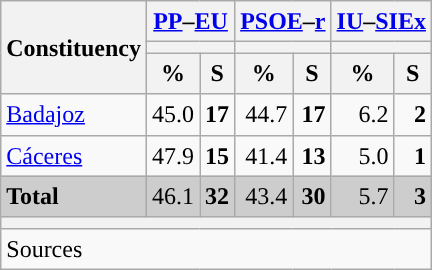<table class="wikitable sortable" style="text-align:right; line-height:20px;">
<tr>
<th rowspan="3">Constituency</th>
<th colspan="2" width="30px" class="unsortable"><a href='#'>PP</a>–<a href='#'>EU</a></th>
<th colspan="2" width="30px" class="unsortable"><a href='#'>PSOE</a>–<a href='#'>r</a></th>
<th colspan="2" width="30px" class="unsortable"><a href='#'>IU</a>–<a href='#'>SIEx</a></th>
</tr>
<tr>
<th colspan="2" style="background:"></th>
<th colspan="2" style="background:"></th>
<th colspan="2" style="background:"></th>
</tr>
<tr>
<th data-sort-type="number">%</th>
<th data-sort-type="number">S</th>
<th data-sort-type="number">%</th>
<th data-sort-type="number">S</th>
<th data-sort-type="number">%</th>
<th data-sort-type="number">S</th>
</tr>
<tr>
<td align="left"><a href='#'>Badajoz</a></td>
<td style="background:">45.0</td>
<td><strong>17</strong></td>
<td>44.7</td>
<td><strong>17</strong></td>
<td>6.2</td>
<td><strong>2</strong></td>
</tr>
<tr>
<td align="left"><a href='#'>Cáceres</a></td>
<td style="background:">47.9</td>
<td><strong>15</strong></td>
<td>41.4</td>
<td><strong>13</strong></td>
<td>5.0</td>
<td><strong>1</strong></td>
</tr>
<tr style="background:#CDCDCD;">
<td align="left"><strong>Total</strong></td>
<td style="background:">46.1</td>
<td><strong>32</strong></td>
<td>43.4</td>
<td><strong>30</strong></td>
<td>5.7</td>
<td><strong>3</strong></td>
</tr>
<tr>
<th colspan="7"></th>
</tr>
<tr>
<th style="text-align:left; font-weight:normal; background:#F9F9F9" colspan="7">Sources</th>
</tr>
</table>
